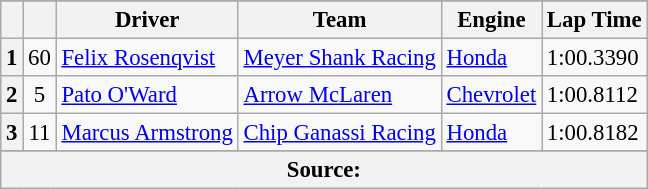<table class="wikitable" style="font-size:95%;">
<tr>
</tr>
<tr>
<th></th>
<th></th>
<th>Driver</th>
<th>Team</th>
<th>Engine</th>
<th>Lap Time</th>
</tr>
<tr>
<th>1</th>
<td align="center">60</td>
<td> <a href='#'>Felix Rosenqvist</a></td>
<td><a href='#'>Meyer Shank Racing</a></td>
<td><a href='#'>Honda</a></td>
<td>1:00.3390</td>
</tr>
<tr>
<th>2</th>
<td align="center">5</td>
<td> <a href='#'>Pato O'Ward</a></td>
<td><a href='#'>Arrow McLaren</a></td>
<td><a href='#'>Chevrolet</a></td>
<td>1:00.8112</td>
</tr>
<tr>
<th>3</th>
<td align="center">11</td>
<td> <a href='#'>Marcus Armstrong</a></td>
<td><a href='#'>Chip Ganassi Racing</a></td>
<td><a href='#'>Honda</a></td>
<td>1:00.8182</td>
</tr>
<tr>
</tr>
<tr class="sortbottom">
<th colspan="6">Source:</th>
</tr>
</table>
